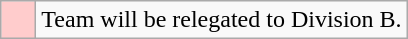<table class="wikitable">
<tr>
<td style="background: #ffcccc;">    </td>
<td>Team will be relegated to Division B.</td>
</tr>
</table>
